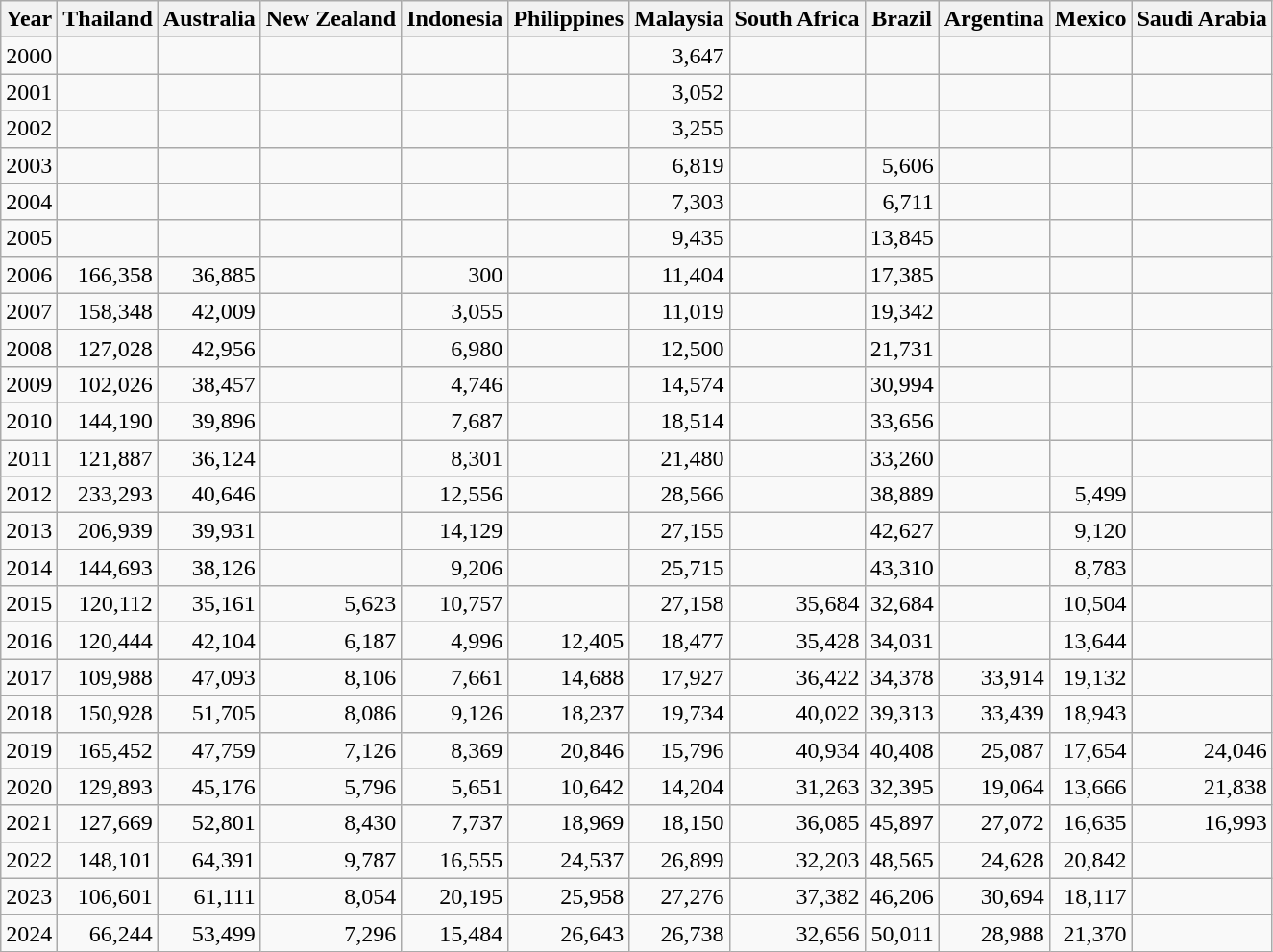<table class=wikitable style="text-align: right;">
<tr>
<th>Year</th>
<th>Thailand</th>
<th>Australia</th>
<th>New Zealand</th>
<th>Indonesia</th>
<th>Philippines</th>
<th>Malaysia</th>
<th>South Africa</th>
<th>Brazil</th>
<th>Argentina</th>
<th>Mexico</th>
<th>Saudi Arabia</th>
</tr>
<tr>
<td>2000</td>
<td></td>
<td></td>
<td></td>
<td></td>
<td></td>
<td>3,647</td>
<td></td>
<td></td>
<td></td>
<td></td>
<td></td>
</tr>
<tr>
<td>2001</td>
<td></td>
<td></td>
<td></td>
<td></td>
<td></td>
<td>3,052</td>
<td></td>
<td></td>
<td></td>
<td></td>
<td></td>
</tr>
<tr>
<td>2002</td>
<td></td>
<td></td>
<td></td>
<td></td>
<td></td>
<td>3,255</td>
<td></td>
<td></td>
<td></td>
<td></td>
<td></td>
</tr>
<tr>
<td>2003</td>
<td></td>
<td></td>
<td></td>
<td></td>
<td></td>
<td>6,819</td>
<td></td>
<td>5,606</td>
<td></td>
<td></td>
<td></td>
</tr>
<tr>
<td>2004</td>
<td></td>
<td></td>
<td></td>
<td></td>
<td></td>
<td>7,303</td>
<td></td>
<td>6,711</td>
<td></td>
<td></td>
<td></td>
</tr>
<tr>
<td>2005</td>
<td></td>
<td></td>
<td></td>
<td></td>
<td></td>
<td>9,435</td>
<td></td>
<td>13,845</td>
<td></td>
<td></td>
<td></td>
</tr>
<tr>
<td>2006</td>
<td>166,358</td>
<td>36,885</td>
<td></td>
<td>300</td>
<td></td>
<td>11,404</td>
<td></td>
<td>17,385</td>
<td></td>
<td></td>
<td></td>
</tr>
<tr>
<td>2007</td>
<td>158,348</td>
<td>42,009</td>
<td></td>
<td>3,055</td>
<td></td>
<td>11,019</td>
<td></td>
<td>19,342</td>
<td></td>
<td></td>
<td></td>
</tr>
<tr>
<td>2008</td>
<td>127,028</td>
<td>42,956</td>
<td></td>
<td>6,980</td>
<td></td>
<td>12,500</td>
<td></td>
<td>21,731</td>
<td></td>
<td></td>
<td></td>
</tr>
<tr>
<td>2009</td>
<td>102,026</td>
<td>38,457</td>
<td></td>
<td>4,746</td>
<td></td>
<td>14,574</td>
<td></td>
<td>30,994</td>
<td></td>
<td></td>
<td></td>
</tr>
<tr>
<td>2010</td>
<td>144,190</td>
<td>39,896</td>
<td></td>
<td>7,687</td>
<td></td>
<td>18,514</td>
<td></td>
<td>33,656</td>
<td></td>
<td></td>
<td></td>
</tr>
<tr>
<td>2011</td>
<td>121,887</td>
<td>36,124</td>
<td></td>
<td>8,301</td>
<td></td>
<td>21,480</td>
<td></td>
<td>33,260</td>
<td></td>
<td></td>
<td></td>
</tr>
<tr>
<td>2012</td>
<td>233,293</td>
<td>40,646</td>
<td></td>
<td>12,556</td>
<td></td>
<td>28,566</td>
<td></td>
<td>38,889</td>
<td></td>
<td>5,499</td>
<td></td>
</tr>
<tr>
<td>2013</td>
<td>206,939</td>
<td>39,931</td>
<td></td>
<td>14,129</td>
<td></td>
<td>27,155</td>
<td></td>
<td>42,627</td>
<td></td>
<td>9,120</td>
<td></td>
</tr>
<tr>
<td>2014</td>
<td>144,693</td>
<td>38,126</td>
<td></td>
<td>9,206</td>
<td></td>
<td>25,715</td>
<td></td>
<td>43,310</td>
<td></td>
<td>8,783</td>
<td></td>
</tr>
<tr>
<td>2015</td>
<td>120,112</td>
<td>35,161</td>
<td>5,623</td>
<td>10,757</td>
<td></td>
<td>27,158</td>
<td>35,684</td>
<td>32,684</td>
<td></td>
<td>10,504</td>
<td></td>
</tr>
<tr>
<td>2016</td>
<td>120,444</td>
<td>42,104</td>
<td>6,187</td>
<td>4,996</td>
<td>12,405</td>
<td>18,477</td>
<td>35,428</td>
<td>34,031</td>
<td></td>
<td>13,644</td>
<td></td>
</tr>
<tr>
<td>2017</td>
<td>109,988</td>
<td>47,093</td>
<td>8,106</td>
<td>7,661</td>
<td>14,688</td>
<td>17,927</td>
<td>36,422</td>
<td>34,378</td>
<td>33,914</td>
<td>19,132</td>
<td></td>
</tr>
<tr>
<td>2018</td>
<td>150,928</td>
<td>51,705</td>
<td>8,086</td>
<td>9,126</td>
<td>18,237</td>
<td>19,734</td>
<td>40,022</td>
<td>39,313</td>
<td>33,439</td>
<td>18,943</td>
<td></td>
</tr>
<tr>
<td>2019</td>
<td>165,452</td>
<td>47,759</td>
<td>7,126</td>
<td>8,369</td>
<td>20,846</td>
<td>15,796</td>
<td>40,934</td>
<td>40,408</td>
<td>25,087</td>
<td>17,654</td>
<td>24,046</td>
</tr>
<tr>
<td>2020</td>
<td>129,893</td>
<td>45,176</td>
<td>5,796</td>
<td>5,651</td>
<td>10,642</td>
<td>14,204</td>
<td>31,263</td>
<td>32,395</td>
<td>19,064</td>
<td>13,666</td>
<td>21,838</td>
</tr>
<tr>
<td>2021</td>
<td>127,669</td>
<td>52,801</td>
<td>8,430</td>
<td>7,737</td>
<td>18,969</td>
<td>18,150</td>
<td>36,085</td>
<td>45,897</td>
<td>27,072</td>
<td>16,635</td>
<td>16,993</td>
</tr>
<tr>
<td>2022</td>
<td>148,101</td>
<td>64,391</td>
<td>9,787</td>
<td>16,555</td>
<td>24,537</td>
<td>26,899</td>
<td>32,203</td>
<td>48,565</td>
<td>24,628</td>
<td>20,842</td>
<td></td>
</tr>
<tr>
<td>2023</td>
<td>106,601</td>
<td>61,111</td>
<td>8,054</td>
<td>20,195</td>
<td>25,958</td>
<td>27,276</td>
<td>37,382</td>
<td>46,206</td>
<td>30,694</td>
<td>18,117</td>
<td></td>
</tr>
<tr>
<td>2024</td>
<td>66,244</td>
<td>53,499</td>
<td>7,296</td>
<td>15,484</td>
<td>26,643</td>
<td>26,738</td>
<td>32,656</td>
<td>50,011</td>
<td>28,988</td>
<td>21,370</td>
</tr>
</table>
